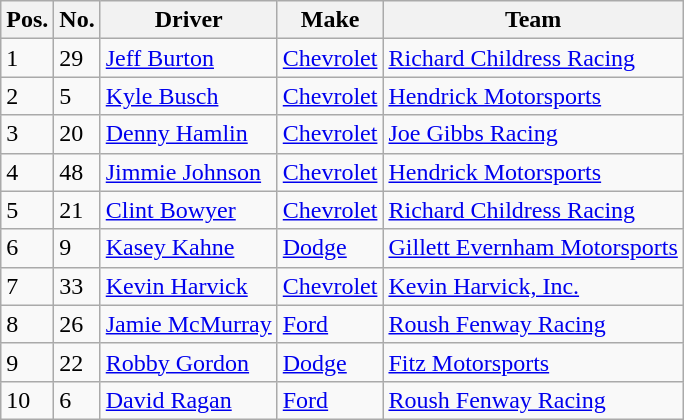<table class="wikitable">
<tr>
<th>Pos.</th>
<th>No.</th>
<th>Driver</th>
<th>Make</th>
<th>Team</th>
</tr>
<tr>
<td>1</td>
<td>29</td>
<td><a href='#'>Jeff Burton</a></td>
<td><a href='#'>Chevrolet</a></td>
<td><a href='#'>Richard Childress Racing</a></td>
</tr>
<tr>
<td>2</td>
<td>5</td>
<td><a href='#'>Kyle Busch</a></td>
<td><a href='#'>Chevrolet</a></td>
<td><a href='#'>Hendrick Motorsports</a></td>
</tr>
<tr>
<td>3</td>
<td>20</td>
<td><a href='#'>Denny Hamlin</a></td>
<td><a href='#'>Chevrolet</a></td>
<td><a href='#'>Joe Gibbs Racing</a></td>
</tr>
<tr>
<td>4</td>
<td>48</td>
<td><a href='#'>Jimmie Johnson</a></td>
<td><a href='#'>Chevrolet</a></td>
<td><a href='#'>Hendrick Motorsports</a></td>
</tr>
<tr>
<td>5</td>
<td>21</td>
<td><a href='#'>Clint Bowyer</a></td>
<td><a href='#'>Chevrolet</a></td>
<td><a href='#'>Richard Childress Racing</a></td>
</tr>
<tr>
<td>6</td>
<td>9</td>
<td><a href='#'>Kasey Kahne</a></td>
<td><a href='#'>Dodge</a></td>
<td><a href='#'>Gillett Evernham Motorsports</a></td>
</tr>
<tr>
<td>7</td>
<td>33</td>
<td><a href='#'>Kevin Harvick</a></td>
<td><a href='#'>Chevrolet</a></td>
<td><a href='#'>Kevin Harvick, Inc.</a></td>
</tr>
<tr>
<td>8</td>
<td>26</td>
<td><a href='#'>Jamie McMurray</a></td>
<td><a href='#'>Ford</a></td>
<td><a href='#'>Roush Fenway Racing</a></td>
</tr>
<tr>
<td>9</td>
<td>22</td>
<td><a href='#'>Robby Gordon</a></td>
<td><a href='#'>Dodge</a></td>
<td><a href='#'>Fitz Motorsports</a></td>
</tr>
<tr>
<td>10</td>
<td>6</td>
<td><a href='#'>David Ragan</a></td>
<td><a href='#'>Ford</a></td>
<td><a href='#'>Roush Fenway Racing</a></td>
</tr>
</table>
